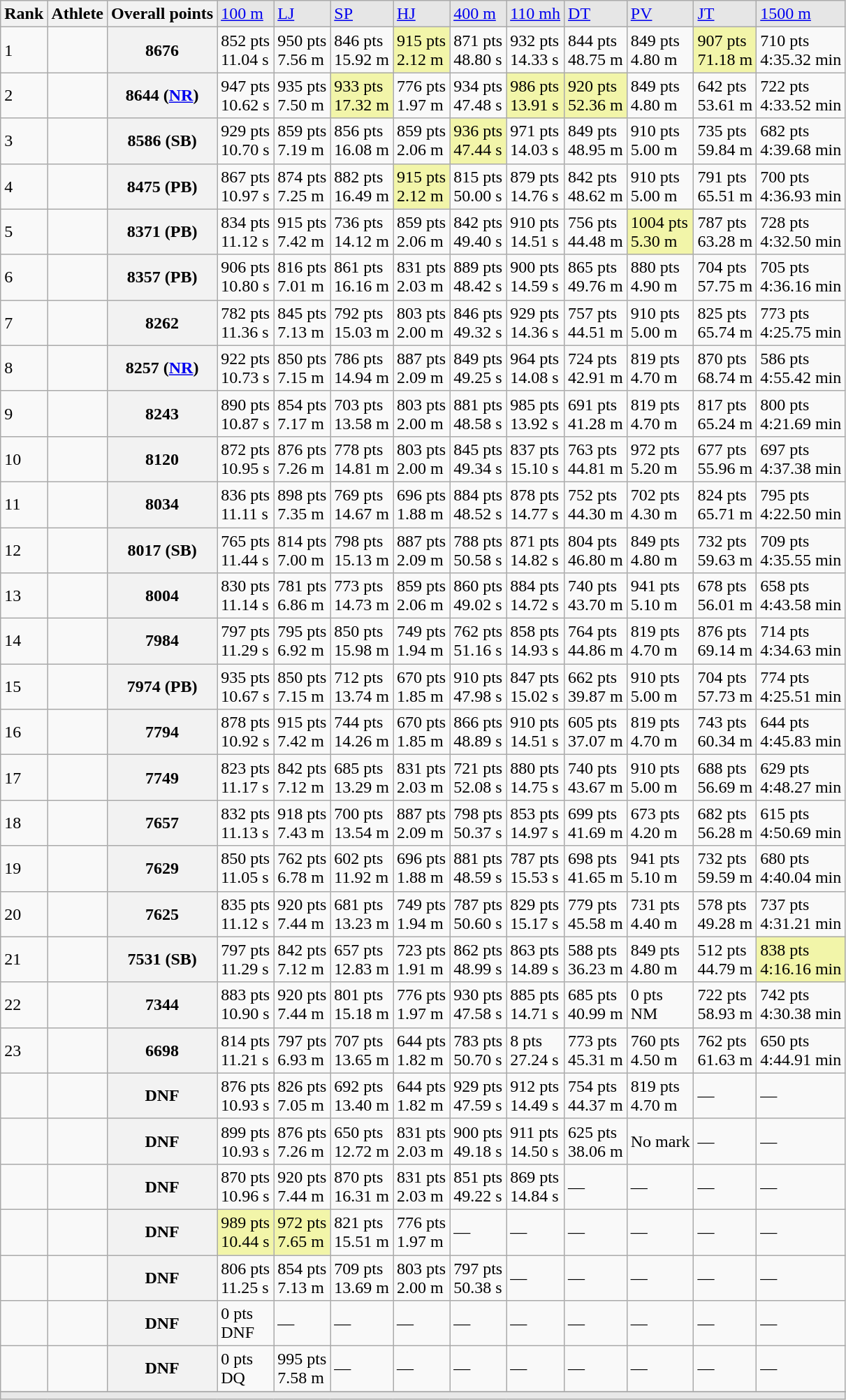<table class="wikitable" font-size:95%;">
<tr bgcolor=#E6E6E6>
<th>Rank</th>
<th>Athlete</th>
<th>Overall points</th>
<td><a href='#'>100 m</a></td>
<td><a href='#'>LJ</a></td>
<td><a href='#'>SP</a></td>
<td><a href='#'>HJ</a></td>
<td><a href='#'>400 m</a></td>
<td><a href='#'>110 mh</a></td>
<td><a href='#'>DT</a></td>
<td><a href='#'>PV</a></td>
<td><a href='#'>JT</a></td>
<td><a href='#'>1500 m</a></td>
</tr>
<tr>
<td>1</td>
<td></td>
<th>8676</th>
<td>852 pts<br>11.04 s</td>
<td>950 pts<br>7.56 m</td>
<td>846 pts<br>15.92 m</td>
<td bgcolor=#F2F5A9>915 pts<br>2.12 m</td>
<td>871 pts<br>48.80 s</td>
<td>932 pts<br>14.33 s</td>
<td>844 pts<br>48.75 m</td>
<td>849 pts<br>4.80 m</td>
<td bgcolor=#F2F5A9>907 pts<br>71.18 m</td>
<td>710 pts<br>4:35.32 min</td>
</tr>
<tr>
<td>2</td>
<td></td>
<th>8644 (<a href='#'>NR</a>)</th>
<td>947 pts<br>10.62 s</td>
<td>935 pts<br>7.50 m</td>
<td bgcolor=#F2F5A9>933 pts<br>17.32 m</td>
<td>776 pts<br>1.97 m</td>
<td>934 pts<br>47.48 s</td>
<td bgcolor=#F2F5A9>986 pts<br>13.91 s</td>
<td bgcolor=#F2F5A9>920 pts<br>52.36 m</td>
<td>849 pts<br>4.80 m</td>
<td>642 pts<br>53.61 m</td>
<td>722 pts<br>4:33.52 min</td>
</tr>
<tr>
<td>3</td>
<td></td>
<th>8586 (SB)</th>
<td>929 pts<br>10.70 s</td>
<td>859 pts<br>7.19 m</td>
<td>856 pts<br>16.08 m</td>
<td>859 pts<br>2.06 m</td>
<td bgcolor=#F2F5A9>936 pts<br>47.44 s</td>
<td>971 pts<br>14.03 s</td>
<td>849 pts<br>48.95 m</td>
<td>910 pts<br>5.00 m</td>
<td>735 pts<br>59.84 m</td>
<td>682 pts<br>4:39.68 min</td>
</tr>
<tr>
<td>4</td>
<td></td>
<th>8475 (PB)</th>
<td>867 pts<br>10.97 s</td>
<td>874 pts<br>7.25 m</td>
<td>882 pts<br>16.49 m</td>
<td bgcolor=#F2F5A9>915 pts<br>2.12 m</td>
<td>815 pts<br>50.00 s</td>
<td>879 pts<br>14.76 s</td>
<td>842 pts<br>48.62 m</td>
<td>910 pts<br>5.00 m</td>
<td>791 pts<br>65.51 m</td>
<td>700 pts<br>4:36.93 min</td>
</tr>
<tr>
<td>5</td>
<td></td>
<th>8371 (PB)</th>
<td>834 pts<br>11.12 s</td>
<td>915 pts<br>7.42 m</td>
<td>736 pts<br>14.12 m</td>
<td>859 pts<br>2.06 m</td>
<td>842 pts<br>49.40 s</td>
<td>910 pts<br>14.51 s</td>
<td>756 pts<br>44.48 m</td>
<td bgcolor=#F2F5A9>1004 pts<br>5.30 m</td>
<td>787 pts<br>63.28 m</td>
<td>728 pts<br>4:32.50 min</td>
</tr>
<tr>
<td>6</td>
<td></td>
<th>8357 (PB)</th>
<td>906 pts<br>10.80 s</td>
<td>816 pts<br>7.01 m</td>
<td>861 pts<br>16.16 m</td>
<td>831 pts<br>2.03 m</td>
<td>889 pts<br>48.42 s</td>
<td>900 pts<br>14.59 s</td>
<td>865 pts<br>49.76 m</td>
<td>880 pts<br>4.90 m</td>
<td>704 pts<br>57.75 m</td>
<td>705 pts<br>4:36.16 min</td>
</tr>
<tr>
<td>7</td>
<td></td>
<th>8262</th>
<td>782 pts<br>11.36 s</td>
<td>845 pts<br>7.13 m</td>
<td>792 pts<br>15.03 m</td>
<td>803 pts<br>2.00 m</td>
<td>846 pts<br>49.32 s</td>
<td>929 pts<br>14.36 s</td>
<td>757 pts<br>44.51 m</td>
<td>910 pts<br>5.00 m</td>
<td>825 pts<br>65.74 m</td>
<td>773 pts<br>4:25.75 min</td>
</tr>
<tr>
<td>8</td>
<td></td>
<th>8257 (<a href='#'>NR</a>)</th>
<td>922 pts<br>10.73 s</td>
<td>850 pts<br>7.15 m</td>
<td>786 pts<br>14.94 m</td>
<td>887 pts<br>2.09 m</td>
<td>849 pts<br>49.25 s</td>
<td>964 pts<br>14.08 s</td>
<td>724 pts<br>42.91 m</td>
<td>819 pts<br>4.70 m</td>
<td>870 pts<br>68.74 m</td>
<td>586 pts<br>4:55.42 min</td>
</tr>
<tr>
<td>9</td>
<td></td>
<th>8243</th>
<td>890 pts<br>10.87 s</td>
<td>854 pts<br>7.17 m</td>
<td>703 pts<br>13.58 m</td>
<td>803 pts<br>2.00 m</td>
<td>881 pts<br>48.58 s</td>
<td>985 pts<br>13.92 s</td>
<td>691 pts<br>41.28 m</td>
<td>819 pts<br>4.70 m</td>
<td>817 pts<br>65.24 m</td>
<td>800 pts<br>4:21.69 min</td>
</tr>
<tr>
<td>10</td>
<td></td>
<th>8120</th>
<td>872 pts<br>10.95 s</td>
<td>876 pts<br>7.26 m</td>
<td>778 pts<br>14.81 m</td>
<td>803 pts<br>2.00 m</td>
<td>845 pts<br>49.34 s</td>
<td>837 pts<br>15.10 s</td>
<td>763 pts<br>44.81 m</td>
<td>972 pts<br>5.20 m</td>
<td>677 pts<br>55.96 m</td>
<td>697 pts<br>4:37.38 min</td>
</tr>
<tr>
<td>11</td>
<td></td>
<th>8034</th>
<td>836 pts<br>11.11 s</td>
<td>898 pts<br>7.35 m</td>
<td>769 pts<br>14.67 m</td>
<td>696 pts<br>1.88 m</td>
<td>884 pts<br>48.52 s</td>
<td>878 pts<br>14.77 s</td>
<td>752 pts<br>44.30 m</td>
<td>702 pts<br>4.30 m</td>
<td>824 pts<br>65.71 m</td>
<td>795 pts<br>4:22.50 min</td>
</tr>
<tr>
<td>12</td>
<td></td>
<th>8017 (SB)</th>
<td>765 pts<br>11.44 s</td>
<td>814 pts<br>7.00 m</td>
<td>798 pts<br>15.13 m</td>
<td>887 pts<br>2.09 m</td>
<td>788 pts<br>50.58 s</td>
<td>871 pts<br>14.82 s</td>
<td>804 pts<br>46.80 m</td>
<td>849 pts<br>4.80 m</td>
<td>732 pts<br>59.63 m</td>
<td>709 pts<br>4:35.55 min</td>
</tr>
<tr>
<td>13</td>
<td></td>
<th>8004</th>
<td>830 pts<br>11.14 s</td>
<td>781 pts<br>6.86 m</td>
<td>773 pts<br>14.73 m</td>
<td>859 pts<br>2.06 m</td>
<td>860 pts<br>49.02 s</td>
<td>884 pts<br>14.72 s</td>
<td>740 pts<br>43.70 m</td>
<td>941 pts<br>5.10 m</td>
<td>678 pts<br>56.01 m</td>
<td>658 pts<br>4:43.58 min</td>
</tr>
<tr>
<td>14</td>
<td></td>
<th>7984</th>
<td>797 pts<br>11.29 s</td>
<td>795 pts<br>6.92 m</td>
<td>850 pts<br>15.98 m</td>
<td>749 pts<br>1.94 m</td>
<td>762 pts<br>51.16 s</td>
<td>858 pts<br>14.93 s</td>
<td>764 pts<br>44.86 m</td>
<td>819 pts<br>4.70 m</td>
<td>876 pts<br>69.14 m</td>
<td>714 pts<br>4:34.63 min</td>
</tr>
<tr>
<td>15</td>
<td></td>
<th>7974 (PB)</th>
<td>935 pts<br>10.67 s</td>
<td>850 pts<br>7.15 m</td>
<td>712 pts<br>13.74 m</td>
<td>670 pts<br>1.85 m</td>
<td>910 pts<br>47.98 s</td>
<td>847 pts<br>15.02 s</td>
<td>662 pts<br>39.87 m</td>
<td>910 pts<br>5.00 m</td>
<td>704 pts<br>57.73 m</td>
<td>774 pts<br>4:25.51 min</td>
</tr>
<tr>
<td>16</td>
<td></td>
<th>7794</th>
<td>878 pts<br>10.92 s</td>
<td>915 pts<br>7.42 m</td>
<td>744 pts<br>14.26 m</td>
<td>670 pts<br>1.85 m</td>
<td>866 pts<br>48.89 s</td>
<td>910 pts<br>14.51 s</td>
<td>605 pts<br>37.07 m</td>
<td>819 pts<br>4.70 m</td>
<td>743 pts<br>60.34 m</td>
<td>644 pts<br>4:45.83 min</td>
</tr>
<tr>
<td>17</td>
<td></td>
<th>7749</th>
<td>823 pts<br>11.17 s</td>
<td>842 pts<br>7.12 m</td>
<td>685 pts<br>13.29 m</td>
<td>831 pts<br>2.03 m</td>
<td>721 pts<br>52.08 s</td>
<td>880 pts<br>14.75 s</td>
<td>740 pts<br>43.67 m</td>
<td>910 pts<br>5.00 m</td>
<td>688 pts<br>56.69 m</td>
<td>629 pts<br>4:48.27 min</td>
</tr>
<tr>
<td>18</td>
<td></td>
<th>7657</th>
<td>832 pts<br>11.13 s</td>
<td>918 pts<br>7.43 m</td>
<td>700 pts<br>13.54 m</td>
<td>887 pts<br>2.09 m</td>
<td>798 pts<br>50.37 s</td>
<td>853 pts<br>14.97 s</td>
<td>699 pts<br>41.69 m</td>
<td>673 pts<br>4.20 m</td>
<td>682 pts<br>56.28 m</td>
<td>615 pts<br>4:50.69 min</td>
</tr>
<tr>
<td>19</td>
<td></td>
<th>7629</th>
<td>850 pts<br>11.05 s</td>
<td>762 pts<br>6.78 m</td>
<td>602 pts<br>11.92 m</td>
<td>696 pts<br>1.88 m</td>
<td>881 pts<br>48.59 s</td>
<td>787 pts<br>15.53 s</td>
<td>698 pts<br>41.65 m</td>
<td>941 pts<br>5.10 m</td>
<td>732 pts<br>59.59 m</td>
<td>680 pts<br>4:40.04 min</td>
</tr>
<tr>
<td>20</td>
<td></td>
<th>7625</th>
<td>835 pts<br>11.12 s</td>
<td>920 pts<br>7.44 m</td>
<td>681 pts<br>13.23 m</td>
<td>749 pts<br>1.94 m</td>
<td>787 pts<br>50.60 s</td>
<td>829 pts<br>15.17 s</td>
<td>779 pts<br>45.58 m</td>
<td>731 pts<br>4.40 m</td>
<td>578 pts<br>49.28 m</td>
<td>737 pts<br>4:31.21 min</td>
</tr>
<tr>
<td>21</td>
<td></td>
<th>7531 (SB)</th>
<td>797 pts<br>11.29 s</td>
<td>842 pts<br>7.12 m</td>
<td>657 pts<br>12.83 m</td>
<td>723 pts<br>1.91 m</td>
<td>862 pts<br>48.99 s</td>
<td>863 pts<br>14.89 s</td>
<td>588 pts<br>36.23 m</td>
<td>849 pts<br>4.80 m</td>
<td>512 pts<br>44.79 m</td>
<td bgcolor=#F2F5A9>838 pts<br>4:16.16 min</td>
</tr>
<tr>
<td>22</td>
<td></td>
<th>7344</th>
<td>883 pts<br>10.90 s</td>
<td>920 pts<br>7.44 m</td>
<td>801 pts<br>15.18 m</td>
<td>776 pts<br>1.97 m</td>
<td>930 pts<br>47.58 s</td>
<td>885 pts<br>14.71 s</td>
<td>685 pts<br>40.99 m</td>
<td>0 pts<br> NM</td>
<td>722 pts<br>58.93 m</td>
<td>742 pts<br>4:30.38 min</td>
</tr>
<tr>
<td>23</td>
<td></td>
<th>6698</th>
<td>814 pts<br>11.21 s</td>
<td>797 pts<br>6.93 m</td>
<td>707 pts<br>13.65 m</td>
<td>644 pts<br>1.82 m</td>
<td>783 pts<br>50.70 s</td>
<td>8 pts<br>27.24 s</td>
<td>773 pts<br>45.31 m</td>
<td>760 pts<br>4.50 m</td>
<td>762 pts<br>61.63 m</td>
<td>650 pts<br>4:44.91 min</td>
</tr>
<tr>
<td></td>
<td></td>
<th>DNF</th>
<td>876 pts<br>10.93 s</td>
<td>826 pts<br>7.05 m</td>
<td>692 pts<br>13.40 m</td>
<td>644 pts<br>1.82 m</td>
<td>929 pts<br>47.59 s</td>
<td>912 pts<br>14.49 s</td>
<td>754 pts<br>44.37 m</td>
<td>819 pts<br>4.70 m</td>
<td>—</td>
<td>—</td>
</tr>
<tr>
<td></td>
<td></td>
<th>DNF</th>
<td>899 pts<br>10.93 s</td>
<td>876 pts<br>7.26 m</td>
<td>650 pts<br>12.72 m</td>
<td>831 pts<br>2.03 m</td>
<td>900 pts<br>49.18 s</td>
<td>911 pts<br>14.50 s</td>
<td>625 pts<br>38.06 m</td>
<td>No mark</td>
<td>—</td>
<td>—</td>
</tr>
<tr>
<td></td>
<td></td>
<th>DNF</th>
<td>870 pts<br>10.96 s</td>
<td>920 pts<br>7.44 m</td>
<td>870 pts<br>16.31 m</td>
<td>831 pts<br>2.03 m</td>
<td>851 pts<br>49.22 s</td>
<td>869 pts<br>14.84 s</td>
<td>—</td>
<td>—</td>
<td>—</td>
<td>—</td>
</tr>
<tr>
<td></td>
<td></td>
<th>DNF</th>
<td bgcolor=#F2F5A9>989 pts<br>10.44 s</td>
<td bgcolor=#F2F5A9>972 pts<br>7.65 m</td>
<td>821 pts<br>15.51 m</td>
<td>776 pts<br>1.97 m</td>
<td>—</td>
<td>—</td>
<td>—</td>
<td>—</td>
<td>—</td>
<td>—</td>
</tr>
<tr>
<td></td>
<td></td>
<th>DNF</th>
<td>806 pts<br>11.25 s</td>
<td>854 pts<br>7.13 m</td>
<td>709 pts<br>13.69 m</td>
<td>803 pts<br>2.00 m</td>
<td>797 pts<br>50.38 s</td>
<td>—</td>
<td>—</td>
<td>—</td>
<td>—</td>
<td>—</td>
</tr>
<tr>
<td></td>
<td></td>
<th>DNF</th>
<td>0 pts<br>DNF</td>
<td>—</td>
<td>—</td>
<td>—</td>
<td>—</td>
<td>—</td>
<td>—</td>
<td>—</td>
<td>—</td>
<td>—</td>
</tr>
<tr>
<td></td>
<td></td>
<th>DNF</th>
<td>0 pts<br>DQ</td>
<td>995 pts<br>7.58 m</td>
<td>—</td>
<td>—</td>
<td>—</td>
<td>—</td>
<td>—</td>
<td>—</td>
<td>—</td>
<td>—</td>
</tr>
<tr>
</tr>
<tr class="sortbottom" bgcolor= e8e8e8>
<td colspan=13></td>
</tr>
</table>
